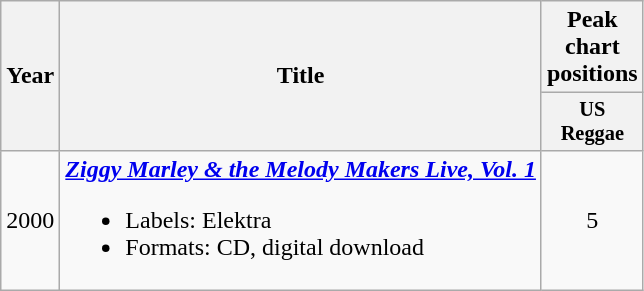<table class="wikitable" style="text-align:center;">
<tr>
<th rowspan="2">Year</th>
<th rowspan="2">Title</th>
<th colspan="1">Peak chart positions</th>
</tr>
<tr>
<th style="width:3em;font-size:85%;">US Reggae</th>
</tr>
<tr>
<td>2000</td>
<td align="left"><strong><em><a href='#'>Ziggy Marley & the Melody Makers Live, Vol. 1</a></em></strong><br><ul><li>Labels: Elektra</li><li>Formats: CD, digital download</li></ul></td>
<td>5</td>
</tr>
</table>
